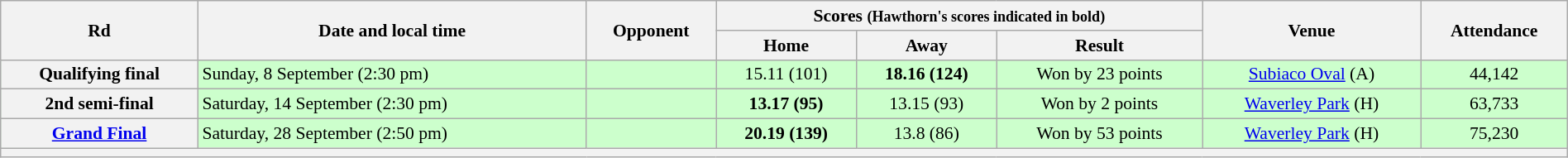<table class="wikitable" style="font-size:90%; text-align:center; width: 100%; margin-left: auto; margin-right: auto">
<tr>
<th rowspan="2">Rd</th>
<th rowspan="2">Date and local time</th>
<th rowspan="2">Opponent</th>
<th colspan="3">Scores <small>(Hawthorn's scores indicated in bold)</small></th>
<th rowspan="2">Venue</th>
<th rowspan="2">Attendance</th>
</tr>
<tr>
<th>Home</th>
<th>Away</th>
<th>Result</th>
</tr>
<tr style="background:#cfc">
<th>Qualifying final</th>
<td align=left>Sunday, 8 September (2:30 pm)</td>
<td align=left></td>
<td>15.11 (101)</td>
<td><strong>18.16 (124)</strong></td>
<td>Won by 23 points</td>
<td><a href='#'>Subiaco Oval</a> (A)</td>
<td>44,142</td>
</tr>
<tr style="background:#cfc">
<th>2nd semi-final</th>
<td align=left>Saturday, 14 September (2:30 pm)</td>
<td align=left></td>
<td><strong>13.17 (95)</strong></td>
<td>13.15 (93)</td>
<td>Won by 2 points</td>
<td><a href='#'>Waverley Park</a> (H)</td>
<td>63,733</td>
</tr>
<tr style="background:#cfc">
<th><a href='#'>Grand Final</a></th>
<td align=left>Saturday, 28 September (2:50 pm)</td>
<td align=left></td>
<td><strong>20.19 (139)</strong></td>
<td>13.8 (86)</td>
<td>Won by 53 points</td>
<td><a href='#'>Waverley Park</a> (H)</td>
<td>75,230</td>
</tr>
<tr>
<th colspan="8"></th>
</tr>
</table>
